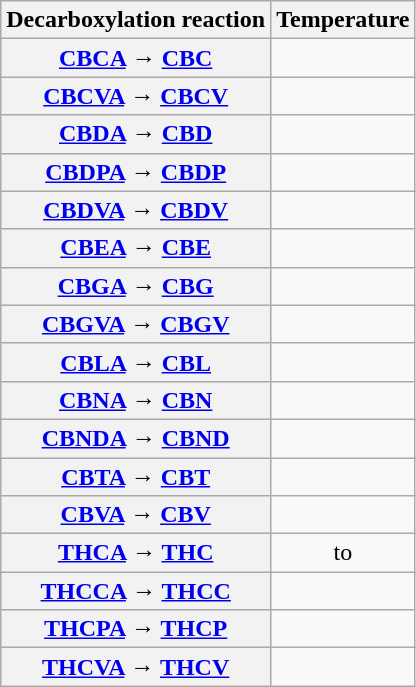<table class="wikitable sortable" style="width: auto; text-align: center">
<tr>
<th>Decarboxylation reaction</th>
<th>Temperature</th>
</tr>
<tr>
<th><a href='#'>CBCA</a> → <a href='#'>CBC</a></th>
<td></td>
</tr>
<tr>
<th><a href='#'>CBCVA</a> → <a href='#'>CBCV</a></th>
<td></td>
</tr>
<tr>
<th><a href='#'>CBDA</a> → <a href='#'>CBD</a></th>
<td></td>
</tr>
<tr>
<th><a href='#'>CBDPA</a> → <a href='#'>CBDP</a></th>
<td></td>
</tr>
<tr>
<th><a href='#'>CBDVA</a> → <a href='#'>CBDV</a></th>
<td></td>
</tr>
<tr>
<th><a href='#'>CBEA</a> → <a href='#'>CBE</a></th>
<td></td>
</tr>
<tr>
<th><a href='#'>CBGA</a> → <a href='#'>CBG</a></th>
<td></td>
</tr>
<tr>
<th><a href='#'>CBGVA</a> → <a href='#'>CBGV</a></th>
<td></td>
</tr>
<tr>
<th><a href='#'>CBLA</a> → <a href='#'>CBL</a></th>
<td></td>
</tr>
<tr>
<th><a href='#'>CBNA</a> → <a href='#'>CBN</a></th>
<td></td>
</tr>
<tr>
<th><a href='#'>CBNDA</a> → <a href='#'>CBND</a></th>
<td></td>
</tr>
<tr>
<th><a href='#'>CBTA</a> → <a href='#'>CBT</a></th>
<td></td>
</tr>
<tr>
<th><a href='#'>CBVA</a> → <a href='#'>CBV</a></th>
<td></td>
</tr>
<tr>
<th><a href='#'>THCA</a> → <a href='#'>THC</a></th>
<td> to </td>
</tr>
<tr>
<th><a href='#'>THCCA</a> → <a href='#'>THCC</a></th>
<td></td>
</tr>
<tr>
<th><a href='#'>THCPA</a> → <a href='#'>THCP</a></th>
<td></td>
</tr>
<tr>
<th><a href='#'>THCVA</a> → <a href='#'>THCV</a></th>
<td></td>
</tr>
</table>
